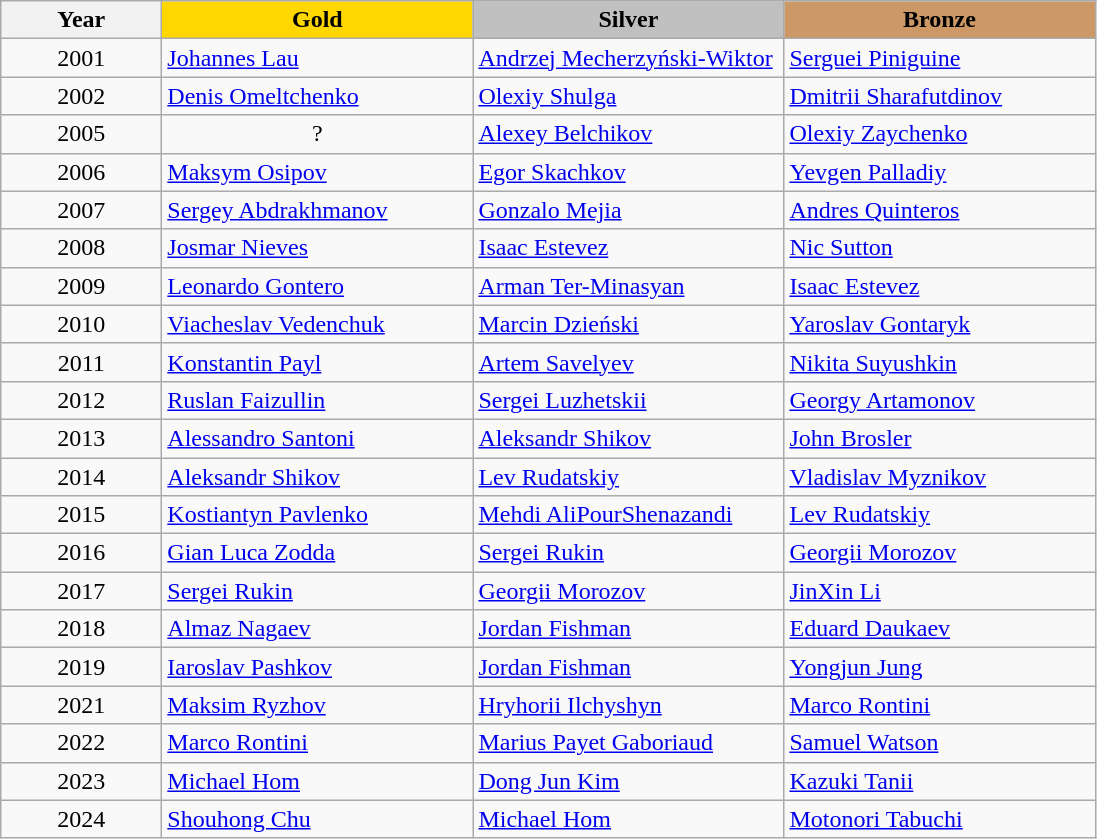<table class="wikitable">
<tr>
<th width="100">Year</th>
<th width="200" style="background:gold;">Gold</th>
<th width="200" style="background:silver;">Silver</th>
<th width="200" style="background:#CC9966;">Bronze</th>
</tr>
<tr>
<td align="center">2001</td>
<td> <a href='#'>Johannes Lau</a></td>
<td> <a href='#'>Andrzej Mecherzyński-Wiktor</a></td>
<td> <a href='#'>Serguei Piniguine</a></td>
</tr>
<tr>
<td align="center">2002</td>
<td> <a href='#'>Denis Omeltchenko</a></td>
<td> <a href='#'>Olexiy Shulga</a></td>
<td> <a href='#'>Dmitrii Sharafutdinov</a></td>
</tr>
<tr>
<td align="center">2005</td>
<td align="center">?</td>
<td> <a href='#'>Alexey Belchikov</a></td>
<td> <a href='#'>Olexiy Zaychenko</a></td>
</tr>
<tr>
<td align="center">2006</td>
<td> <a href='#'>Maksym Osipov</a></td>
<td> <a href='#'>Egor Skachkov</a></td>
<td> <a href='#'>Yevgen Palladiy</a></td>
</tr>
<tr>
<td align="center">2007</td>
<td> <a href='#'>Sergey Abdrakhmanov</a></td>
<td> <a href='#'>Gonzalo Mejia</a></td>
<td> <a href='#'>Andres Quinteros</a></td>
</tr>
<tr>
<td align="center">2008</td>
<td> <a href='#'>Josmar Nieves</a></td>
<td> <a href='#'>Isaac Estevez</a></td>
<td> <a href='#'>Nic Sutton</a></td>
</tr>
<tr>
<td align="center">2009</td>
<td> <a href='#'>Leonardo Gontero</a></td>
<td> <a href='#'>Arman Ter-Minasyan</a></td>
<td> <a href='#'>Isaac Estevez</a></td>
</tr>
<tr>
<td align="center">2010</td>
<td> <a href='#'>Viacheslav Vedenchuk</a></td>
<td> <a href='#'>Marcin Dzieński</a></td>
<td> <a href='#'>Yaroslav Gontaryk</a></td>
</tr>
<tr>
<td align="center">2011</td>
<td> <a href='#'>Konstantin Payl</a></td>
<td> <a href='#'>Artem Savelyev</a></td>
<td> <a href='#'>Nikita Suyushkin</a></td>
</tr>
<tr>
<td align="center">2012</td>
<td> <a href='#'>Ruslan Faizullin</a></td>
<td> <a href='#'>Sergei Luzhetskii</a></td>
<td> <a href='#'>Georgy Artamonov</a></td>
</tr>
<tr>
<td align="center">2013</td>
<td> <a href='#'>Alessandro Santoni</a></td>
<td> <a href='#'>Aleksandr Shikov</a></td>
<td> <a href='#'>John Brosler</a></td>
</tr>
<tr>
<td align="center">2014</td>
<td> <a href='#'>Aleksandr Shikov</a></td>
<td> <a href='#'>Lev Rudatskiy</a></td>
<td> <a href='#'>Vladislav Myznikov</a></td>
</tr>
<tr>
<td align="center">2015</td>
<td> <a href='#'>Kostiantyn Pavlenko</a></td>
<td> <a href='#'>Mehdi AliPourShenazandi</a></td>
<td> <a href='#'>Lev Rudatskiy</a></td>
</tr>
<tr>
<td align="center">2016</td>
<td> <a href='#'>Gian Luca Zodda</a></td>
<td> <a href='#'>Sergei Rukin</a></td>
<td> <a href='#'>Georgii Morozov</a></td>
</tr>
<tr>
<td align="center">2017</td>
<td> <a href='#'>Sergei Rukin</a></td>
<td> <a href='#'>Georgii Morozov</a></td>
<td> <a href='#'>JinXin Li</a></td>
</tr>
<tr>
<td align="center">2018</td>
<td> <a href='#'>Almaz Nagaev</a></td>
<td> <a href='#'>Jordan Fishman</a></td>
<td> <a href='#'>Eduard Daukaev</a></td>
</tr>
<tr>
<td align="center">2019</td>
<td> <a href='#'>Iaroslav Pashkov</a></td>
<td> <a href='#'>Jordan Fishman</a></td>
<td> <a href='#'>Yongjun Jung</a></td>
</tr>
<tr>
<td align="center">2021</td>
<td> <a href='#'>Maksim Ryzhov</a></td>
<td> <a href='#'>Hryhorii Ilchyshyn</a></td>
<td> <a href='#'>Marco Rontini</a></td>
</tr>
<tr>
<td align="center">2022</td>
<td> <a href='#'>Marco Rontini</a></td>
<td> <a href='#'>Marius Payet Gaboriaud</a></td>
<td> <a href='#'>Samuel Watson</a></td>
</tr>
<tr>
<td align="center">2023</td>
<td> <a href='#'>Michael Hom</a></td>
<td> <a href='#'>Dong Jun Kim</a></td>
<td> <a href='#'>Kazuki Tanii</a></td>
</tr>
<tr>
<td align="center">2024</td>
<td> <a href='#'>Shouhong Chu</a></td>
<td> <a href='#'>Michael Hom</a></td>
<td> <a href='#'>Motonori Tabuchi</a></td>
</tr>
</table>
